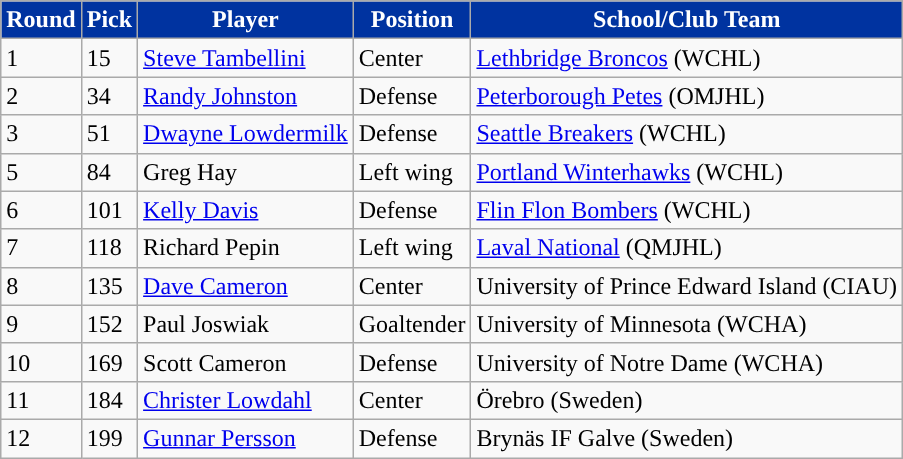<table class="wikitable sortable sortable">
<tr>
<th style="color:white; background:#0033a0; ">Round</th>
<th style="color:white; background:#0033a0; ">Pick</th>
<th style="color:white; background:#0033a0; ">Player</th>
<th style="color:white; background:#0033a0; ">Position</th>
<th style="color:white; background:#0033a0; ">School/Club Team</th>
</tr>
<tr>
<td>1</td>
<td>15</td>
<td><a href='#'>Steve Tambellini</a></td>
<td>Center</td>
<td><a href='#'>Lethbridge Broncos</a> (WCHL)</td>
</tr>
<tr>
<td>2</td>
<td>34</td>
<td><a href='#'>Randy Johnston</a></td>
<td>Defense</td>
<td><a href='#'>Peterborough Petes</a> (OMJHL)</td>
</tr>
<tr>
<td>3</td>
<td>51</td>
<td><a href='#'>Dwayne Lowdermilk</a></td>
<td>Defense</td>
<td><a href='#'>Seattle Breakers</a> (WCHL)</td>
</tr>
<tr>
<td>5</td>
<td>84</td>
<td>Greg Hay</td>
<td>Left wing</td>
<td><a href='#'>Portland Winterhawks</a> (WCHL)</td>
</tr>
<tr>
<td>6</td>
<td>101</td>
<td><a href='#'>Kelly Davis</a></td>
<td>Defense</td>
<td><a href='#'>Flin Flon Bombers</a> (WCHL)</td>
</tr>
<tr>
<td>7</td>
<td>118</td>
<td>Richard Pepin</td>
<td>Left wing</td>
<td><a href='#'>Laval National</a> (QMJHL)</td>
</tr>
<tr>
<td>8</td>
<td>135</td>
<td><a href='#'>Dave Cameron</a></td>
<td>Center</td>
<td>University of Prince Edward Island (CIAU)</td>
</tr>
<tr>
<td>9</td>
<td>152</td>
<td>Paul Joswiak</td>
<td>Goaltender</td>
<td>University of Minnesota (WCHA)</td>
</tr>
<tr>
<td>10</td>
<td>169</td>
<td>Scott Cameron</td>
<td>Defense</td>
<td>University of Notre Dame (WCHA)</td>
</tr>
<tr>
<td>11</td>
<td>184</td>
<td><a href='#'>Christer Lowdahl</a></td>
<td>Center</td>
<td>Örebro (Sweden)</td>
</tr>
<tr>
<td>12</td>
<td>199</td>
<td><a href='#'>Gunnar Persson</a></td>
<td>Defense</td>
<td>Brynäs IF Galve (Sweden)</td>
</tr>
</table>
